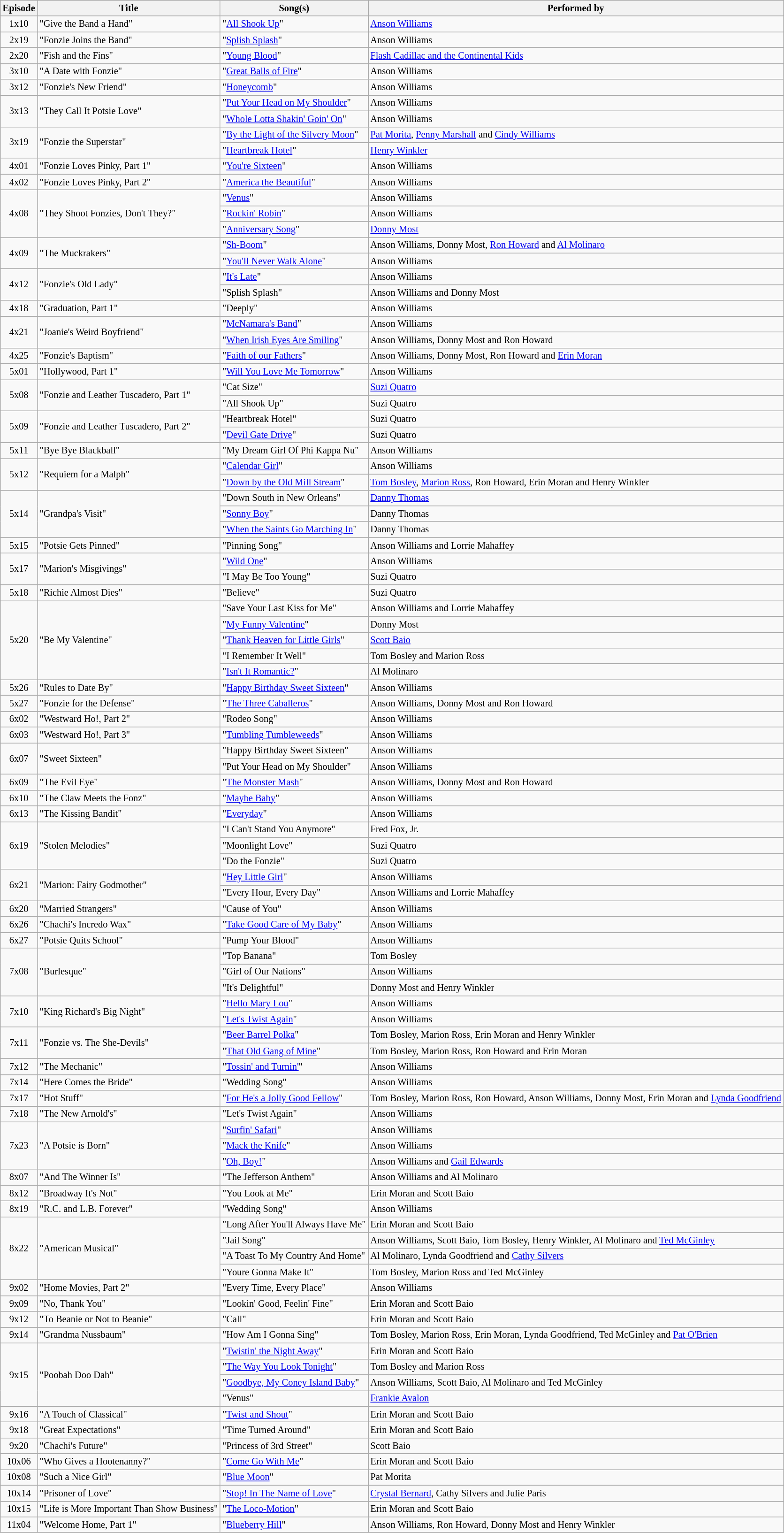<table class="wikitable" style="font-size: 85%;">
<tr>
<th>Episode</th>
<th>Title</th>
<th>Song(s)</th>
<th>Performed by</th>
</tr>
<tr>
<td align=center>1x10</td>
<td>"Give the Band a Hand"</td>
<td>"<a href='#'>All Shook Up</a>"</td>
<td><a href='#'>Anson Williams</a></td>
</tr>
<tr>
<td align=center>2x19</td>
<td>"Fonzie Joins the Band"</td>
<td>"<a href='#'>Splish Splash</a>"</td>
<td>Anson Williams</td>
</tr>
<tr>
<td align=center>2x20</td>
<td>"Fish and the Fins"</td>
<td>"<a href='#'>Young Blood</a>"</td>
<td><a href='#'>Flash Cadillac and the Continental Kids</a></td>
</tr>
<tr>
<td align=center>3x10</td>
<td>"A Date with Fonzie"</td>
<td>"<a href='#'>Great Balls of Fire</a>"</td>
<td>Anson Williams</td>
</tr>
<tr>
<td align=center>3x12</td>
<td>"Fonzie's New Friend"</td>
<td>"<a href='#'>Honeycomb</a>"</td>
<td>Anson Williams</td>
</tr>
<tr>
<td rowspan="2" align=center>3x13</td>
<td rowspan="2">"They Call It Potsie Love"</td>
<td>"<a href='#'>Put Your Head on My Shoulder</a>"</td>
<td>Anson Williams</td>
</tr>
<tr>
<td>"<a href='#'>Whole Lotta Shakin' Goin' On</a>"</td>
<td>Anson Williams</td>
</tr>
<tr>
<td rowspan="2" align=center>3x19</td>
<td rowspan="2">"Fonzie the Superstar"</td>
<td>"<a href='#'>By the Light of the Silvery Moon</a>"</td>
<td><a href='#'>Pat Morita</a>, <a href='#'>Penny Marshall</a> and <a href='#'>Cindy Williams</a></td>
</tr>
<tr>
<td>"<a href='#'>Heartbreak Hotel</a>"</td>
<td><a href='#'>Henry Winkler</a></td>
</tr>
<tr>
<td align=center>4x01</td>
<td>"Fonzie Loves Pinky, Part 1"</td>
<td>"<a href='#'>You're Sixteen</a>"</td>
<td>Anson Williams</td>
</tr>
<tr>
<td align=center>4x02</td>
<td>"Fonzie Loves Pinky, Part 2"</td>
<td>"<a href='#'>America the Beautiful</a>"</td>
<td>Anson Williams</td>
</tr>
<tr>
<td rowspan="3" align=center>4x08</td>
<td rowspan="3">"They Shoot Fonzies, Don't They?"</td>
<td>"<a href='#'>Venus</a>"</td>
<td>Anson Williams</td>
</tr>
<tr>
<td>"<a href='#'>Rockin' Robin</a>"</td>
<td>Anson Williams</td>
</tr>
<tr>
<td>"<a href='#'>Anniversary Song</a>"</td>
<td><a href='#'>Donny Most</a></td>
</tr>
<tr>
<td rowspan="2" align=center>4x09</td>
<td rowspan="2">"The Muckrakers"</td>
<td>"<a href='#'>Sh-Boom</a>"</td>
<td>Anson Williams, Donny Most, <a href='#'>Ron Howard</a> and <a href='#'>Al Molinaro</a></td>
</tr>
<tr>
<td>"<a href='#'>You'll Never Walk Alone</a>"</td>
<td>Anson Williams</td>
</tr>
<tr>
<td rowspan="2" align=center>4x12</td>
<td rowspan="2">"Fonzie's Old Lady"</td>
<td>"<a href='#'>It's Late</a>"</td>
<td>Anson Williams</td>
</tr>
<tr>
<td>"Splish Splash"</td>
<td>Anson Williams and Donny Most</td>
</tr>
<tr>
<td align=center>4x18</td>
<td>"Graduation, Part 1"</td>
<td>"Deeply"</td>
<td>Anson Williams</td>
</tr>
<tr>
<td rowspan="2" align=center>4x21</td>
<td rowspan="2">"Joanie's Weird Boyfriend"</td>
<td>"<a href='#'>McNamara's Band</a>"</td>
<td>Anson Williams</td>
</tr>
<tr>
<td>"<a href='#'>When Irish Eyes Are Smiling</a>"</td>
<td>Anson Williams, Donny Most and Ron Howard</td>
</tr>
<tr>
<td align=center>4x25</td>
<td>"Fonzie's Baptism"</td>
<td>"<a href='#'>Faith of our Fathers</a>"</td>
<td>Anson Williams, Donny Most, Ron Howard and <a href='#'>Erin Moran</a></td>
</tr>
<tr>
<td align=center>5x01</td>
<td>"Hollywood, Part 1"</td>
<td>"<a href='#'>Will You Love Me Tomorrow</a>"</td>
<td>Anson Williams</td>
</tr>
<tr>
<td rowspan="2" align=center>5x08</td>
<td rowspan="2">"Fonzie and Leather Tuscadero, Part 1"</td>
<td>"Cat Size"</td>
<td><a href='#'>Suzi Quatro</a></td>
</tr>
<tr>
<td>"All Shook Up"</td>
<td>Suzi Quatro</td>
</tr>
<tr>
<td rowspan="2" align=center>5x09</td>
<td rowspan="2">"Fonzie and Leather Tuscadero, Part 2"</td>
<td>"Heartbreak Hotel"</td>
<td>Suzi Quatro</td>
</tr>
<tr>
<td>"<a href='#'>Devil Gate Drive</a>"</td>
<td>Suzi Quatro</td>
</tr>
<tr>
<td align=center>5x11</td>
<td>"Bye Bye Blackball"</td>
<td>"My Dream Girl Of Phi Kappa Nu"</td>
<td>Anson Williams</td>
</tr>
<tr>
<td rowspan="2" align=center>5x12</td>
<td rowspan="2">"Requiem for a Malph"</td>
<td>"<a href='#'>Calendar Girl</a>"</td>
<td>Anson Williams</td>
</tr>
<tr>
<td>"<a href='#'>Down by the Old Mill Stream</a>"</td>
<td><a href='#'>Tom Bosley</a>, <a href='#'>Marion Ross</a>, Ron Howard, Erin Moran and Henry Winkler</td>
</tr>
<tr>
<td rowspan="3" align=center>5x14</td>
<td rowspan="3">"Grandpa's Visit"</td>
<td>"Down South in New Orleans"</td>
<td><a href='#'>Danny Thomas</a></td>
</tr>
<tr>
<td>"<a href='#'>Sonny Boy</a>"</td>
<td>Danny Thomas</td>
</tr>
<tr>
<td>"<a href='#'>When the Saints Go Marching In</a>"</td>
<td>Danny Thomas</td>
</tr>
<tr>
<td align=center>5x15</td>
<td>"Potsie Gets Pinned"</td>
<td>"Pinning Song"</td>
<td>Anson Williams and Lorrie Mahaffey</td>
</tr>
<tr>
<td rowspan="2" align=center>5x17</td>
<td rowspan="2">"Marion's Misgivings"</td>
<td>"<a href='#'>Wild One</a>"</td>
<td>Anson Williams</td>
</tr>
<tr>
<td>"I May Be Too Young"</td>
<td>Suzi Quatro</td>
</tr>
<tr>
<td align=center>5x18</td>
<td>"Richie Almost Dies"</td>
<td>"Believe"</td>
<td>Suzi Quatro</td>
</tr>
<tr>
<td rowspan="5" align=center>5x20</td>
<td rowspan="5">"Be My Valentine"</td>
<td>"Save Your Last Kiss for Me"</td>
<td>Anson Williams and Lorrie Mahaffey</td>
</tr>
<tr>
<td>"<a href='#'>My Funny Valentine</a>"</td>
<td>Donny Most</td>
</tr>
<tr>
<td>"<a href='#'>Thank Heaven for Little Girls</a>"</td>
<td><a href='#'>Scott Baio</a></td>
</tr>
<tr>
<td>"I Remember It Well"</td>
<td>Tom Bosley and Marion Ross</td>
</tr>
<tr>
<td>"<a href='#'>Isn't It Romantic?</a>"</td>
<td>Al Molinaro</td>
</tr>
<tr>
<td align=center>5x26</td>
<td>"Rules to Date By"</td>
<td>"<a href='#'>Happy Birthday Sweet Sixteen</a>"</td>
<td>Anson Williams</td>
</tr>
<tr>
<td align=center>5x27</td>
<td>"Fonzie for the Defense"</td>
<td>"<a href='#'>The Three Caballeros</a>"</td>
<td>Anson Williams, Donny Most and Ron Howard</td>
</tr>
<tr>
<td align=center>6x02</td>
<td>"Westward Ho!, Part 2"</td>
<td>"Rodeo Song"</td>
<td>Anson Williams</td>
</tr>
<tr>
<td align=center>6x03</td>
<td>"Westward Ho!, Part 3"</td>
<td>"<a href='#'>Tumbling Tumbleweeds</a>"</td>
<td>Anson Williams</td>
</tr>
<tr>
<td rowspan="2" align=center>6x07</td>
<td rowspan="2">"Sweet Sixteen"</td>
<td>"Happy Birthday Sweet Sixteen"</td>
<td>Anson Williams</td>
</tr>
<tr>
<td>"Put Your Head on My Shoulder"</td>
<td>Anson Williams</td>
</tr>
<tr>
<td align=center>6x09</td>
<td>"The Evil Eye"</td>
<td>"<a href='#'>The Monster Mash</a>"</td>
<td>Anson Williams, Donny Most and Ron Howard</td>
</tr>
<tr>
<td align=center>6x10</td>
<td>"The Claw Meets the Fonz"</td>
<td>"<a href='#'>Maybe Baby</a>"</td>
<td>Anson Williams</td>
</tr>
<tr>
<td align=center>6x13</td>
<td>"The Kissing Bandit"</td>
<td>"<a href='#'>Everyday</a>"</td>
<td>Anson Williams</td>
</tr>
<tr>
<td rowspan="3" align=center>6x19</td>
<td rowspan="3">"Stolen Melodies"</td>
<td>"I Can't Stand You Anymore"</td>
<td>Fred Fox, Jr.</td>
</tr>
<tr>
<td>"Moonlight Love"</td>
<td>Suzi Quatro</td>
</tr>
<tr>
<td>"Do the Fonzie"</td>
<td>Suzi Quatro</td>
</tr>
<tr>
<td rowspan="2" align=center>6x21</td>
<td rowspan="2">"Marion: Fairy Godmother"</td>
<td>"<a href='#'>Hey Little Girl</a>"</td>
<td>Anson Williams</td>
</tr>
<tr>
<td>"Every Hour, Every Day"</td>
<td>Anson Williams and Lorrie Mahaffey</td>
</tr>
<tr>
<td align=center>6x20</td>
<td>"Married Strangers"</td>
<td>"Cause of You"</td>
<td>Anson Williams</td>
</tr>
<tr>
<td align=center>6x26</td>
<td>"Chachi's Incredo Wax"</td>
<td>"<a href='#'>Take Good Care of My Baby</a>"</td>
<td>Anson Williams</td>
</tr>
<tr>
<td align=center>6x27</td>
<td>"Potsie Quits School"</td>
<td>"Pump Your Blood"</td>
<td>Anson Williams</td>
</tr>
<tr>
<td rowspan="3" align=center>7x08</td>
<td rowspan="3">"Burlesque"</td>
<td>"Top Banana"</td>
<td>Tom Bosley</td>
</tr>
<tr>
<td>"Girl of Our Nations"</td>
<td>Anson Williams</td>
</tr>
<tr>
<td>"It's Delightful"</td>
<td>Donny Most and Henry Winkler</td>
</tr>
<tr>
<td rowspan="2" align=center>7x10</td>
<td rowspan="2">"King Richard's Big Night"</td>
<td>"<a href='#'>Hello Mary Lou</a>"</td>
<td>Anson Williams</td>
</tr>
<tr>
<td>"<a href='#'>Let's Twist Again</a>"</td>
<td>Anson Williams</td>
</tr>
<tr>
<td rowspan="2" align=center>7x11</td>
<td rowspan="2">"Fonzie vs. The She-Devils"</td>
<td>"<a href='#'>Beer Barrel Polka</a>"</td>
<td>Tom Bosley, Marion Ross, Erin Moran and Henry Winkler</td>
</tr>
<tr>
<td>"<a href='#'>That Old Gang of Mine</a>"</td>
<td>Tom Bosley, Marion Ross, Ron Howard and Erin Moran</td>
</tr>
<tr>
<td align=center>7x12</td>
<td>"The Mechanic"</td>
<td>"<a href='#'>Tossin' and Turnin'</a>"</td>
<td>Anson Williams</td>
</tr>
<tr>
<td align=center>7x14</td>
<td>"Here Comes the Bride"</td>
<td>"Wedding Song"</td>
<td>Anson Williams</td>
</tr>
<tr>
<td align=center>7x17</td>
<td>"Hot Stuff"</td>
<td>"<a href='#'>For He's a Jolly Good Fellow</a>"</td>
<td>Tom Bosley, Marion Ross, Ron Howard, Anson Williams, Donny Most, Erin Moran and <a href='#'>Lynda Goodfriend</a></td>
</tr>
<tr>
<td align=center>7x18</td>
<td>"The New Arnold's"</td>
<td>"Let's Twist Again"</td>
<td>Anson Williams</td>
</tr>
<tr>
<td rowspan="3" align=center>7x23</td>
<td rowspan="3">"A Potsie is Born"</td>
<td>"<a href='#'>Surfin' Safari</a>"</td>
<td>Anson Williams</td>
</tr>
<tr>
<td>"<a href='#'>Mack the Knife</a>"</td>
<td>Anson Williams</td>
</tr>
<tr>
<td>"<a href='#'>Oh, Boy!</a>"</td>
<td>Anson Williams and <a href='#'>Gail Edwards</a></td>
</tr>
<tr>
<td align=center>8x07</td>
<td>"And The Winner Is"</td>
<td>"The Jefferson Anthem"</td>
<td>Anson Williams and Al Molinaro</td>
</tr>
<tr>
<td align=center>8x12</td>
<td>"Broadway It's Not"</td>
<td>"You Look at Me"</td>
<td>Erin Moran and Scott Baio</td>
</tr>
<tr>
<td align=center>8x19</td>
<td>"R.C. and L.B. Forever"</td>
<td>"Wedding Song"</td>
<td>Anson Williams</td>
</tr>
<tr>
<td rowspan="4" align=center>8x22</td>
<td rowspan="4">"American Musical"</td>
<td>"Long After You'll Always Have Me"</td>
<td>Erin Moran and Scott Baio</td>
</tr>
<tr>
<td>"Jail Song"</td>
<td>Anson Williams, Scott Baio, Tom Bosley, Henry Winkler, Al Molinaro and <a href='#'>Ted McGinley</a></td>
</tr>
<tr>
<td>"A Toast To My Country And Home"</td>
<td>Al Molinaro, Lynda Goodfriend and <a href='#'>Cathy Silvers</a></td>
</tr>
<tr>
<td>"Youre Gonna Make It"</td>
<td>Tom Bosley, Marion Ross and Ted McGinley</td>
</tr>
<tr>
<td align=center>9x02</td>
<td>"Home Movies, Part 2"</td>
<td>"Every Time, Every Place"</td>
<td>Anson Williams</td>
</tr>
<tr>
<td align=center>9x09</td>
<td>"No, Thank You"</td>
<td>"Lookin' Good, Feelin' Fine"</td>
<td>Erin Moran and Scott Baio</td>
</tr>
<tr>
<td align=center>9x12</td>
<td>"To Beanie or Not to Beanie"</td>
<td>"Call"</td>
<td>Erin Moran and Scott Baio</td>
</tr>
<tr>
<td align=center>9x14</td>
<td>"Grandma Nussbaum"</td>
<td>"How Am I Gonna Sing"</td>
<td>Tom Bosley, Marion Ross, Erin Moran, Lynda Goodfriend, Ted McGinley and <a href='#'>Pat O'Brien</a></td>
</tr>
<tr>
<td rowspan="4" align=center>9x15</td>
<td rowspan="4">"Poobah Doo Dah"</td>
<td>"<a href='#'>Twistin' the Night Away</a>"</td>
<td>Erin Moran and Scott Baio</td>
</tr>
<tr>
<td>"<a href='#'>The Way You Look Tonight</a>"</td>
<td>Tom Bosley and Marion Ross</td>
</tr>
<tr>
<td>"<a href='#'>Goodbye, My Coney Island Baby</a>"</td>
<td>Anson Williams, Scott Baio, Al Molinaro and Ted McGinley</td>
</tr>
<tr>
<td>"Venus"</td>
<td><a href='#'>Frankie Avalon</a></td>
</tr>
<tr>
<td align=center>9x16</td>
<td>"A Touch of Classical"</td>
<td>"<a href='#'>Twist and Shout</a>"</td>
<td>Erin Moran and Scott Baio</td>
</tr>
<tr>
<td align=center>9x18</td>
<td>"Great Expectations"</td>
<td>"Time Turned Around"</td>
<td>Erin Moran and Scott Baio</td>
</tr>
<tr>
<td align=center>9x20</td>
<td>"Chachi's Future"</td>
<td>"Princess of 3rd Street"</td>
<td>Scott Baio</td>
</tr>
<tr>
<td align=center>10x06</td>
<td>"Who Gives a Hootenanny?"</td>
<td>"<a href='#'>Come Go With Me</a>"</td>
<td>Erin Moran and Scott Baio</td>
</tr>
<tr>
<td align=center>10x08</td>
<td>"Such a Nice Girl"</td>
<td>"<a href='#'>Blue Moon</a>"</td>
<td>Pat Morita</td>
</tr>
<tr>
<td align=center>10x14</td>
<td>"Prisoner of Love"</td>
<td>"<a href='#'>Stop! In The Name of Love</a>"</td>
<td><a href='#'>Crystal Bernard</a>, Cathy Silvers and Julie Paris</td>
</tr>
<tr>
<td align=center>10x15</td>
<td>"Life is More Important Than Show Business"</td>
<td>"<a href='#'>The Loco-Motion</a>"</td>
<td>Erin Moran and Scott Baio</td>
</tr>
<tr>
<td align=center>11x04</td>
<td>"Welcome Home, Part 1"</td>
<td>"<a href='#'>Blueberry Hill</a>"</td>
<td>Anson Williams, Ron Howard, Donny Most and Henry Winkler</td>
</tr>
</table>
